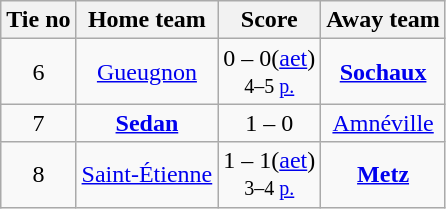<table class="wikitable" style="text-align:center">
<tr>
<th>Tie no</th>
<th>Home team</th>
<th>Score</th>
<th>Away team</th>
</tr>
<tr>
<td>6</td>
<td><a href='#'>Gueugnon</a></td>
<td>0 – 0(<a href='#'>aet</a>)<br><small>4–5 <a href='#'>p.</a></small></td>
<td><strong><a href='#'>Sochaux</a></strong></td>
</tr>
<tr>
<td>7</td>
<td><strong><a href='#'>Sedan</a></strong></td>
<td>1 – 0</td>
<td><a href='#'>Amnéville</a></td>
</tr>
<tr>
<td>8</td>
<td><a href='#'>Saint-Étienne</a></td>
<td>1 – 1(<a href='#'>aet</a>)<br><small>3–4 <a href='#'>p.</a></small></td>
<td><strong><a href='#'>Metz</a></strong></td>
</tr>
</table>
